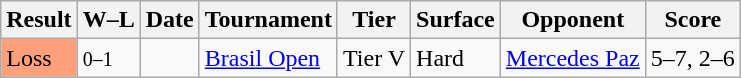<table class="sortable wikitable">
<tr>
<th>Result</th>
<th class="unsortable">W–L</th>
<th>Date</th>
<th>Tournament</th>
<th>Tier</th>
<th>Surface</th>
<th>Opponent</th>
<th class="unsortable">Score</th>
</tr>
<tr>
<td style="background:#ffa07a;">Loss</td>
<td><small>0–1</small></td>
<td><a href='#'></a></td>
<td><a href='#'>Brasil Open</a></td>
<td>Tier V</td>
<td>Hard</td>
<td> <a href='#'>Mercedes Paz</a></td>
<td>5–7, 2–6</td>
</tr>
</table>
